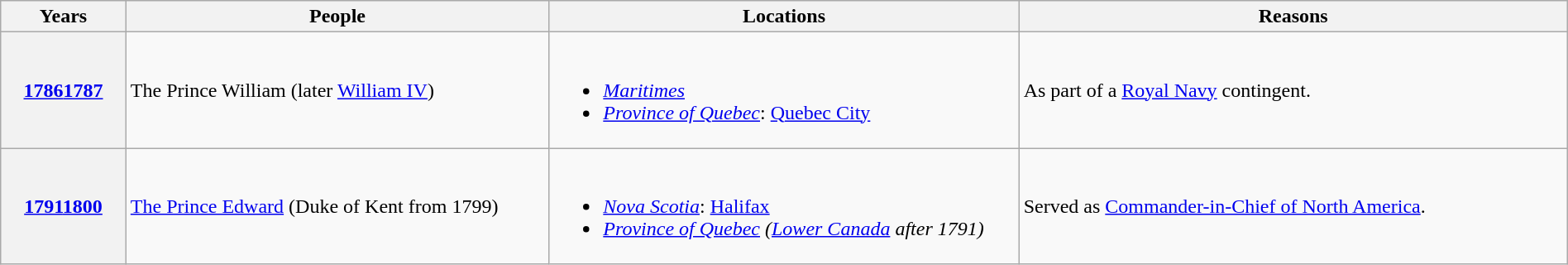<table class="wikitable" style="width:100%">
<tr>
<th width="8%" align="left">Years</th>
<th width="27%" align="left">People</th>
<th width="30%" align="left">Locations</th>
<th width="35%" align="left">Reasons</th>
</tr>
<tr>
<th scope=row><a href='#'>1786</a><a href='#'>1787</a></th>
<td>The Prince William (later <a href='#'>William IV</a>)</td>
<td><br><ul><li><em><a href='#'>Maritimes</a></em></li><li><em><a href='#'>Province of Quebec</a></em>: <a href='#'>Quebec City</a></li></ul></td>
<td>As part of a <a href='#'>Royal Navy</a> contingent.</td>
</tr>
<tr>
<th scope=row><a href='#'>1791</a><a href='#'>1800</a></th>
<td><a href='#'>The Prince Edward</a> (Duke of Kent from 1799)</td>
<td><br><ul><li><em><a href='#'>Nova Scotia</a></em>: <a href='#'>Halifax</a></li><li><em><a href='#'>Province of Quebec</a> (<a href='#'>Lower Canada</a> after 1791)</em></li></ul></td>
<td>Served as <a href='#'>Commander-in-Chief of North America</a>.</td>
</tr>
</table>
